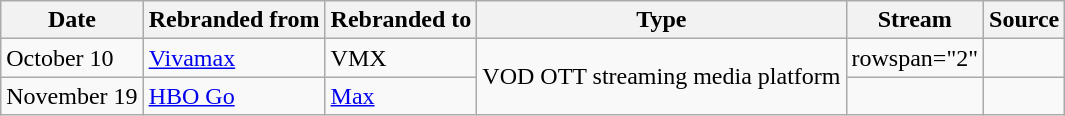<table class="wikitable">
<tr>
<th>Date</th>
<th>Rebranded from</th>
<th>Rebranded to</th>
<th>Type</th>
<th>Stream</th>
<th>Source</th>
</tr>
<tr>
<td>October 10</td>
<td><a href='#'>Vivamax</a></td>
<td>VMX</td>
<td rowspan="2">VOD OTT streaming media platform</td>
<td>rowspan="2" </td>
<td></td>
</tr>
<tr>
<td>November 19</td>
<td><a href='#'>HBO Go</a></td>
<td><a href='#'>Max</a></td>
<td></td>
</tr>
</table>
